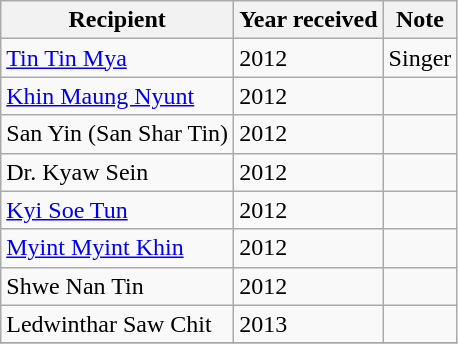<table class="wikitable">
<tr>
<th>Recipient</th>
<th>Year received</th>
<th>Note</th>
</tr>
<tr>
<td><a href='#'>Tin Tin Mya</a></td>
<td>2012</td>
<td>Singer</td>
</tr>
<tr>
<td><a href='#'>Khin Maung Nyunt</a></td>
<td>2012</td>
<td></td>
</tr>
<tr>
<td>San Yin (San Shar Tin)</td>
<td>2012</td>
<td></td>
</tr>
<tr>
<td>Dr. Kyaw Sein</td>
<td>2012</td>
<td></td>
</tr>
<tr>
<td><a href='#'>Kyi Soe Tun</a></td>
<td>2012</td>
<td></td>
</tr>
<tr>
<td><a href='#'>Myint Myint Khin</a></td>
<td>2012</td>
<td></td>
</tr>
<tr>
<td>Shwe Nan Tin</td>
<td>2012</td>
<td></td>
</tr>
<tr>
<td>Ledwinthar Saw Chit</td>
<td>2013</td>
<td></td>
</tr>
<tr>
</tr>
</table>
